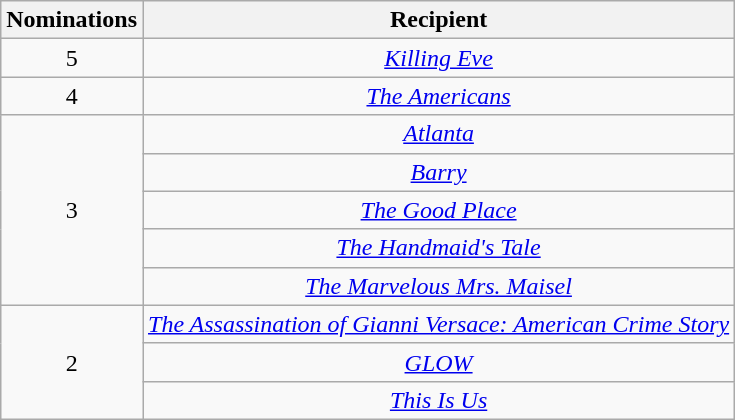<table class="wikitable" rowspan="2" style="text-align:center;" background: #f6e39c;>
<tr>
<th scope="col" style="width:55px;">Nominations</th>
<th scope="col" style="text-align:center;">Recipient</th>
</tr>
<tr>
<td style="text-align: center;">5</td>
<td><em><a href='#'>Killing Eve</a></em></td>
</tr>
<tr>
<td style="text-align: center;">4</td>
<td><em><a href='#'>The Americans</a></em></td>
</tr>
<tr>
<td rowspan="5" style="text-align: center;">3</td>
<td><em><a href='#'>Atlanta</a></em></td>
</tr>
<tr>
<td><em><a href='#'>Barry</a></em></td>
</tr>
<tr>
<td><em><a href='#'>The Good Place</a></em></td>
</tr>
<tr>
<td><em><a href='#'>The Handmaid's Tale</a></em></td>
</tr>
<tr>
<td><em><a href='#'>The Marvelous Mrs. Maisel</a></em></td>
</tr>
<tr>
<td rowspan="3" style="text-align: center;">2</td>
<td><em><a href='#'>The Assassination of Gianni Versace: American Crime Story</a></em></td>
</tr>
<tr>
<td><em><a href='#'>GLOW</a></em></td>
</tr>
<tr>
<td><em><a href='#'>This Is Us</a></em></td>
</tr>
</table>
